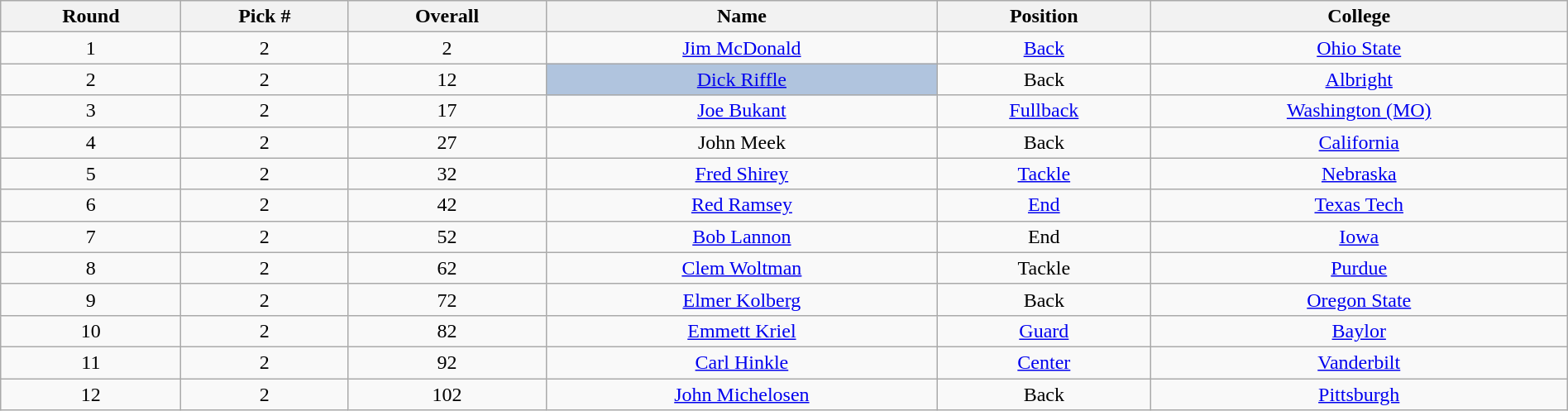<table class="wikitable sortable sortable" style="width: 100%; text-align:center">
<tr>
<th>Round</th>
<th>Pick #</th>
<th>Overall</th>
<th>Name</th>
<th>Position</th>
<th>College</th>
</tr>
<tr>
<td>1</td>
<td>2</td>
<td>2</td>
<td><a href='#'>Jim McDonald</a></td>
<td><a href='#'>Back</a></td>
<td><a href='#'>Ohio State</a></td>
</tr>
<tr>
<td>2</td>
<td>2</td>
<td>12</td>
<td bgcolor=lightsteelblue><a href='#'>Dick Riffle</a></td>
<td>Back</td>
<td><a href='#'>Albright</a></td>
</tr>
<tr>
<td>3</td>
<td>2</td>
<td>17</td>
<td><a href='#'>Joe Bukant</a></td>
<td><a href='#'>Fullback</a></td>
<td><a href='#'>Washington (MO)</a></td>
</tr>
<tr>
<td>4</td>
<td>2</td>
<td>27</td>
<td>John Meek</td>
<td>Back</td>
<td><a href='#'>California</a></td>
</tr>
<tr>
<td>5</td>
<td>2</td>
<td>32</td>
<td><a href='#'>Fred Shirey</a></td>
<td><a href='#'>Tackle</a></td>
<td><a href='#'>Nebraska</a></td>
</tr>
<tr>
<td>6</td>
<td>2</td>
<td>42</td>
<td><a href='#'>Red Ramsey</a></td>
<td><a href='#'>End</a></td>
<td><a href='#'>Texas Tech</a></td>
</tr>
<tr>
<td>7</td>
<td>2</td>
<td>52</td>
<td><a href='#'>Bob Lannon</a></td>
<td>End</td>
<td><a href='#'>Iowa</a></td>
</tr>
<tr>
<td>8</td>
<td>2</td>
<td>62</td>
<td><a href='#'>Clem Woltman</a></td>
<td>Tackle</td>
<td><a href='#'>Purdue</a></td>
</tr>
<tr>
<td>9</td>
<td>2</td>
<td>72</td>
<td><a href='#'>Elmer Kolberg</a></td>
<td>Back</td>
<td><a href='#'>Oregon State</a></td>
</tr>
<tr>
<td>10</td>
<td>2</td>
<td>82</td>
<td><a href='#'>Emmett Kriel</a></td>
<td><a href='#'>Guard</a></td>
<td><a href='#'>Baylor</a></td>
</tr>
<tr>
<td>11</td>
<td>2</td>
<td>92</td>
<td><a href='#'>Carl Hinkle</a></td>
<td><a href='#'>Center</a></td>
<td><a href='#'>Vanderbilt</a></td>
</tr>
<tr>
<td>12</td>
<td>2</td>
<td>102</td>
<td><a href='#'>John Michelosen</a></td>
<td>Back</td>
<td><a href='#'>Pittsburgh</a></td>
</tr>
</table>
